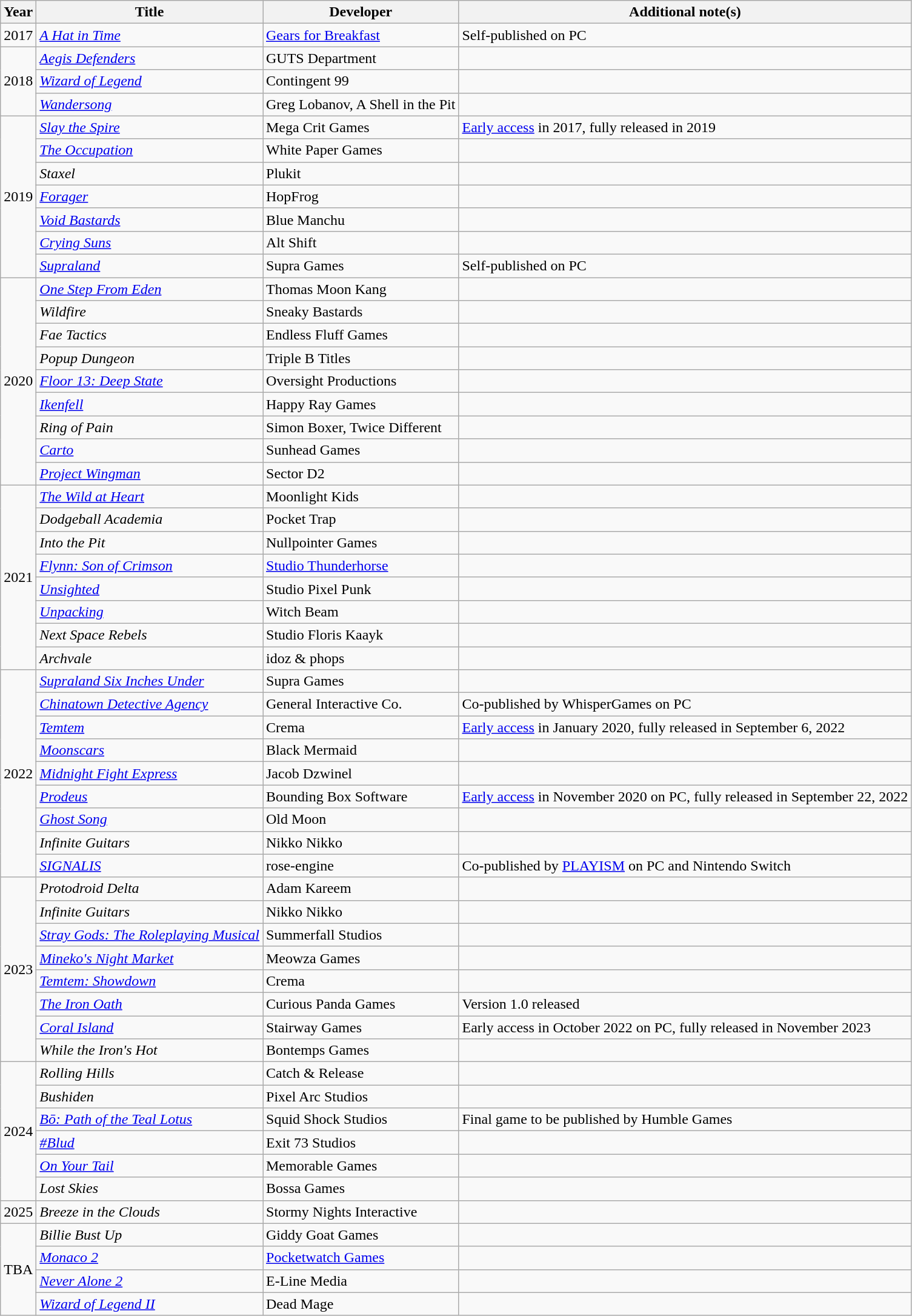<table class="wikitable sortable">
<tr>
<th>Year</th>
<th>Title</th>
<th>Developer</th>
<th>Additional note(s)</th>
</tr>
<tr>
<td>2017</td>
<td><em><a href='#'>A Hat in Time</a></em></td>
<td><a href='#'>Gears for Breakfast</a></td>
<td>Self-published on PC</td>
</tr>
<tr>
<td rowspan="3">2018</td>
<td><em><a href='#'>Aegis Defenders</a></em></td>
<td>GUTS Department</td>
<td></td>
</tr>
<tr>
<td><em><a href='#'>Wizard of Legend</a></em></td>
<td>Contingent 99</td>
<td></td>
</tr>
<tr>
<td><em><a href='#'>Wandersong</a></em></td>
<td>Greg Lobanov, A Shell in the Pit</td>
<td></td>
</tr>
<tr>
<td rowspan="7">2019</td>
<td><em><a href='#'>Slay the Spire</a></em></td>
<td>Mega Crit Games</td>
<td><a href='#'>Early access</a> in 2017, fully released in 2019</td>
</tr>
<tr>
<td><em><a href='#'>The Occupation</a></em></td>
<td>White Paper Games</td>
<td></td>
</tr>
<tr>
<td><em>Staxel</em></td>
<td>Plukit</td>
<td></td>
</tr>
<tr>
<td><em><a href='#'>Forager</a></em></td>
<td>HopFrog</td>
<td></td>
</tr>
<tr>
<td><em><a href='#'>Void Bastards</a></em></td>
<td>Blue Manchu</td>
<td></td>
</tr>
<tr>
<td><em><a href='#'>Crying Suns</a></em></td>
<td>Alt Shift</td>
<td></td>
</tr>
<tr>
<td><em><a href='#'>Supraland</a></em></td>
<td>Supra Games</td>
<td>Self-published on PC</td>
</tr>
<tr>
<td rowspan="9">2020</td>
<td><em><a href='#'>One Step From Eden</a></em></td>
<td>Thomas Moon Kang</td>
<td></td>
</tr>
<tr>
<td><em>Wildfire</em></td>
<td>Sneaky Bastards</td>
<td></td>
</tr>
<tr>
<td><em>Fae Tactics</em></td>
<td>Endless Fluff Games</td>
<td></td>
</tr>
<tr>
<td><em>Popup Dungeon</em></td>
<td>Triple B Titles</td>
<td></td>
</tr>
<tr>
<td><em><a href='#'>Floor 13: Deep State</a></em></td>
<td>Oversight Productions</td>
<td></td>
</tr>
<tr>
<td><em><a href='#'>Ikenfell</a></em></td>
<td>Happy Ray Games</td>
<td></td>
</tr>
<tr>
<td><em>Ring of Pain</em></td>
<td>Simon Boxer, Twice Different</td>
<td></td>
</tr>
<tr>
<td><em><a href='#'>Carto</a></em></td>
<td>Sunhead Games</td>
<td></td>
</tr>
<tr>
<td><em><a href='#'>Project Wingman</a></em></td>
<td>Sector D2</td>
<td></td>
</tr>
<tr>
<td rowspan="8">2021</td>
<td><em><a href='#'>The Wild at Heart</a></em></td>
<td>Moonlight Kids</td>
<td></td>
</tr>
<tr>
<td><em>Dodgeball Academia</em></td>
<td>Pocket Trap</td>
<td></td>
</tr>
<tr>
<td><em>Into the Pit</em></td>
<td>Nullpointer Games</td>
<td></td>
</tr>
<tr>
<td><em><a href='#'>Flynn: Son of Crimson</a></em></td>
<td><a href='#'>Studio Thunderhorse</a></td>
<td></td>
</tr>
<tr>
<td><em><a href='#'>Unsighted</a></em></td>
<td>Studio Pixel Punk</td>
<td></td>
</tr>
<tr>
<td><em><a href='#'>Unpacking</a></em></td>
<td>Witch Beam</td>
<td></td>
</tr>
<tr>
<td><em>Next Space Rebels</em></td>
<td>Studio Floris Kaayk</td>
<td></td>
</tr>
<tr>
<td><em>Archvale</em></td>
<td>idoz & phops</td>
<td></td>
</tr>
<tr>
<td rowspan="9">2022</td>
<td><em><a href='#'>Supraland Six Inches Under</a></em></td>
<td>Supra Games</td>
<td></td>
</tr>
<tr>
<td><em><a href='#'>Chinatown Detective Agency</a></em></td>
<td>General Interactive Co.</td>
<td>Co-published by WhisperGames on PC</td>
</tr>
<tr>
<td><em><a href='#'>Temtem</a></em></td>
<td>Crema</td>
<td><a href='#'>Early access</a> in January 2020, fully released in September 6, 2022</td>
</tr>
<tr>
<td><em><a href='#'>Moonscars</a></em></td>
<td>Black Mermaid</td>
<td></td>
</tr>
<tr>
<td><em><a href='#'>Midnight Fight Express</a></em></td>
<td>Jacob Dzwinel</td>
<td></td>
</tr>
<tr>
<td><em><a href='#'>Prodeus</a></em></td>
<td>Bounding Box Software</td>
<td><a href='#'>Early access</a> in November 2020 on PC, fully released in September 22, 2022</td>
</tr>
<tr>
<td><em><a href='#'>Ghost Song</a></em></td>
<td>Old Moon</td>
<td></td>
</tr>
<tr>
<td><em>Infinite Guitars</em></td>
<td>Nikko Nikko</td>
<td></td>
</tr>
<tr>
<td><em><a href='#'>SIGNALIS</a></em></td>
<td>rose-engine</td>
<td>Co-published by <a href='#'>PLAYISM</a> on PC and Nintendo Switch</td>
</tr>
<tr>
<td rowspan="8">2023</td>
<td><em>Protodroid Delta</em></td>
<td>Adam Kareem</td>
<td></td>
</tr>
<tr>
<td><em>Infinite Guitars</em></td>
<td>Nikko Nikko</td>
<td></td>
</tr>
<tr>
<td><em><a href='#'>Stray Gods: The Roleplaying Musical</a></em></td>
<td>Summerfall Studios</td>
<td></td>
</tr>
<tr>
<td><em><a href='#'>Mineko's Night Market</a></em></td>
<td>Meowza Games</td>
<td></td>
</tr>
<tr>
<td><em><a href='#'>Temtem: Showdown</a></em></td>
<td>Crema</td>
<td></td>
</tr>
<tr>
<td><em><a href='#'>The Iron Oath</a></em></td>
<td>Curious Panda Games</td>
<td>Version 1.0 released</td>
</tr>
<tr>
<td><em><a href='#'>Coral Island</a></em></td>
<td>Stairway Games</td>
<td>Early access in October 2022 on PC, fully released in November 2023</td>
</tr>
<tr>
<td><em>While the Iron's Hot</em></td>
<td>Bontemps Games</td>
</tr>
<tr>
<td rowspan="6">2024</td>
<td><em>Rolling Hills</em></td>
<td>Catch & Release</td>
<td></td>
</tr>
<tr>
<td><em>Bushiden</em></td>
<td>Pixel Arc Studios</td>
<td></td>
</tr>
<tr>
<td><em><a href='#'>Bō: Path of the Teal Lotus</a></em></td>
<td>Squid Shock Studios</td>
<td>Final game to be published by Humble Games</td>
</tr>
<tr>
<td><em><a href='#'>#Blud</a></em></td>
<td>Exit 73 Studios</td>
<td></td>
</tr>
<tr>
<td><em><a href='#'>On Your Tail</a></em></td>
<td>Memorable Games</td>
<td></td>
</tr>
<tr>
<td><em>Lost Skies</em></td>
<td>Bossa Games</td>
<td></td>
</tr>
<tr>
<td>2025</td>
<td><em>Breeze in the Clouds</em></td>
<td>Stormy Nights Interactive</td>
<td></td>
</tr>
<tr>
<td rowspan="4">TBA</td>
<td><em>Billie Bust Up</em></td>
<td>Giddy Goat Games</td>
<td></td>
</tr>
<tr>
<td><em><a href='#'>Monaco 2</a></em></td>
<td><a href='#'>Pocketwatch Games</a></td>
<td></td>
</tr>
<tr>
<td><em><a href='#'>Never Alone 2</a></em></td>
<td>E-Line Media</td>
<td></td>
</tr>
<tr>
<td><em><a href='#'>Wizard of Legend II</a></em></td>
<td>Dead Mage</td>
<td></td>
</tr>
</table>
